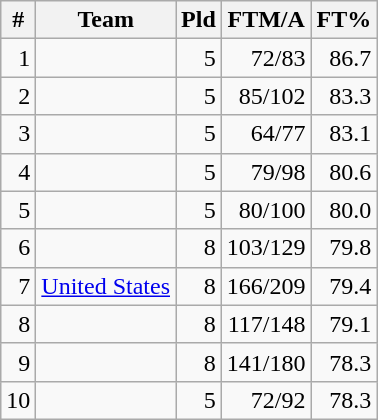<table class=wikitable style="text-align:right; display:inline-table;">
<tr>
<th>#</th>
<th>Team</th>
<th>Pld</th>
<th>FTM/A</th>
<th>FT%</th>
</tr>
<tr>
<td>1</td>
<td align=left><strong></strong></td>
<td>5</td>
<td>72/83</td>
<td>86.7</td>
</tr>
<tr>
<td>2</td>
<td align=left></td>
<td>5</td>
<td>85/102</td>
<td>83.3</td>
</tr>
<tr>
<td>3</td>
<td align=left></td>
<td>5</td>
<td>64/77</td>
<td>83.1</td>
</tr>
<tr>
<td>4</td>
<td align=left></td>
<td>5</td>
<td>79/98</td>
<td>80.6</td>
</tr>
<tr>
<td>5</td>
<td align=left></td>
<td>5</td>
<td>80/100</td>
<td>80.0</td>
</tr>
<tr>
<td>6</td>
<td align=left></td>
<td>8</td>
<td>103/129</td>
<td>79.8</td>
</tr>
<tr>
<td>7</td>
<td align=left> <a href='#'>United States</a></td>
<td>8</td>
<td>166/209</td>
<td>79.4</td>
</tr>
<tr>
<td>8</td>
<td align=left></td>
<td>8</td>
<td>117/148</td>
<td>79.1</td>
</tr>
<tr>
<td>9</td>
<td align=left></td>
<td>8</td>
<td>141/180</td>
<td>78.3</td>
</tr>
<tr>
<td>10</td>
<td align=left></td>
<td>5</td>
<td>72/92</td>
<td>78.3</td>
</tr>
</table>
